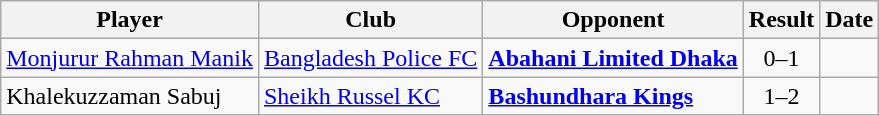<table class="wikitable">
<tr>
<th>Player</th>
<th>Club</th>
<th>Opponent</th>
<th style="text-align:center">Result</th>
<th>Date</th>
</tr>
<tr>
<td> <a href='#'>Monjurur Rahman Manik</a></td>
<td><a href='#'>Bangladesh Police FC</a></td>
<td><strong><a href='#'>Abahani Limited Dhaka</a></strong></td>
<td align="center">0–1</td>
<td></td>
</tr>
<tr>
<td> Khalekuzzaman Sabuj</td>
<td><a href='#'>Sheikh Russel KC</a></td>
<td><strong><a href='#'>Bashundhara Kings</a></strong></td>
<td align="center">1–2</td>
<td></td>
</tr>
</table>
